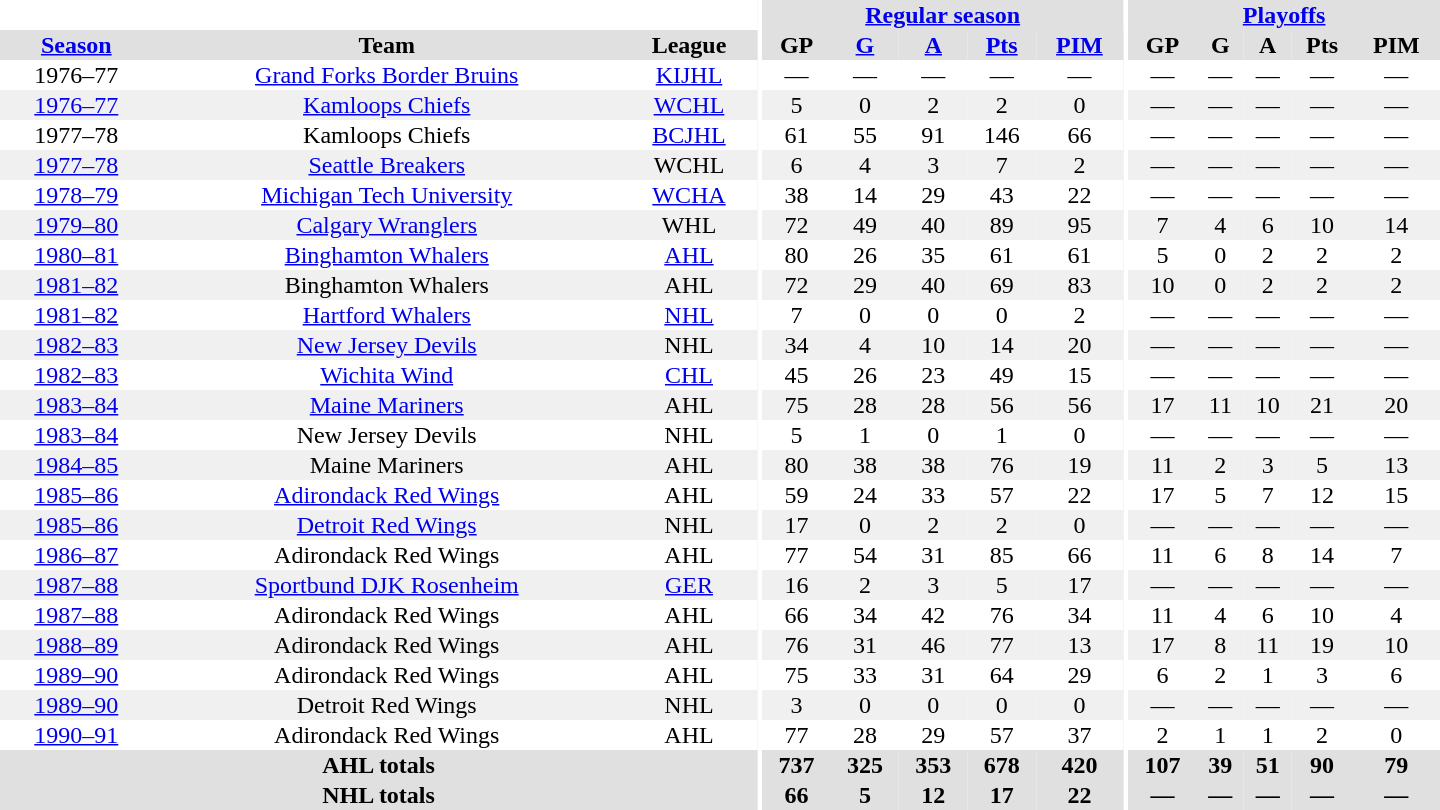<table border="0" cellpadding="1" cellspacing="0" style="text-align:center; width:60em">
<tr bgcolor="#e0e0e0">
<th colspan="3" bgcolor="#ffffff"></th>
<th rowspan="100" bgcolor="#ffffff"></th>
<th colspan="5"><a href='#'>Regular season</a></th>
<th rowspan="100" bgcolor="#ffffff"></th>
<th colspan="5"><a href='#'>Playoffs</a></th>
</tr>
<tr bgcolor="#e0e0e0">
<th><a href='#'>Season</a></th>
<th>Team</th>
<th>League</th>
<th>GP</th>
<th><a href='#'>G</a></th>
<th><a href='#'>A</a></th>
<th><a href='#'>Pts</a></th>
<th><a href='#'>PIM</a></th>
<th>GP</th>
<th>G</th>
<th>A</th>
<th>Pts</th>
<th>PIM</th>
</tr>
<tr>
<td>1976–77</td>
<td><a href='#'>Grand Forks Border Bruins</a></td>
<td><a href='#'>KIJHL</a></td>
<td>—</td>
<td>—</td>
<td>—</td>
<td>—</td>
<td>—</td>
<td>—</td>
<td>—</td>
<td>—</td>
<td>—</td>
<td>—</td>
</tr>
<tr bgcolor="#f0f0f0">
<td><a href='#'>1976–77</a></td>
<td><a href='#'>Kamloops Chiefs</a></td>
<td><a href='#'>WCHL</a></td>
<td>5</td>
<td>0</td>
<td>2</td>
<td>2</td>
<td>0</td>
<td>—</td>
<td>—</td>
<td>—</td>
<td>—</td>
<td>—</td>
</tr>
<tr>
<td>1977–78</td>
<td>Kamloops Chiefs</td>
<td><a href='#'>BCJHL</a></td>
<td>61</td>
<td>55</td>
<td>91</td>
<td>146</td>
<td>66</td>
<td>—</td>
<td>—</td>
<td>—</td>
<td>—</td>
<td>—</td>
</tr>
<tr bgcolor="#f0f0f0">
<td><a href='#'>1977–78</a></td>
<td><a href='#'>Seattle Breakers</a></td>
<td>WCHL</td>
<td>6</td>
<td>4</td>
<td>3</td>
<td>7</td>
<td>2</td>
<td>—</td>
<td>—</td>
<td>—</td>
<td>—</td>
<td>—</td>
</tr>
<tr>
<td><a href='#'>1978–79</a></td>
<td><a href='#'>Michigan Tech University</a></td>
<td><a href='#'>WCHA</a></td>
<td>38</td>
<td>14</td>
<td>29</td>
<td>43</td>
<td>22</td>
<td>—</td>
<td>—</td>
<td>—</td>
<td>—</td>
<td>—</td>
</tr>
<tr bgcolor="#f0f0f0">
<td><a href='#'>1979–80</a></td>
<td><a href='#'>Calgary Wranglers</a></td>
<td>WHL</td>
<td>72</td>
<td>49</td>
<td>40</td>
<td>89</td>
<td>95</td>
<td>7</td>
<td>4</td>
<td>6</td>
<td>10</td>
<td>14</td>
</tr>
<tr>
<td><a href='#'>1980–81</a></td>
<td><a href='#'>Binghamton Whalers</a></td>
<td><a href='#'>AHL</a></td>
<td>80</td>
<td>26</td>
<td>35</td>
<td>61</td>
<td>61</td>
<td>5</td>
<td>0</td>
<td>2</td>
<td>2</td>
<td>2</td>
</tr>
<tr bgcolor="#f0f0f0">
<td><a href='#'>1981–82</a></td>
<td>Binghamton Whalers</td>
<td>AHL</td>
<td>72</td>
<td>29</td>
<td>40</td>
<td>69</td>
<td>83</td>
<td>10</td>
<td>0</td>
<td>2</td>
<td>2</td>
<td>2</td>
</tr>
<tr>
<td><a href='#'>1981–82</a></td>
<td><a href='#'>Hartford Whalers</a></td>
<td><a href='#'>NHL</a></td>
<td>7</td>
<td>0</td>
<td>0</td>
<td>0</td>
<td>2</td>
<td>—</td>
<td>—</td>
<td>—</td>
<td>—</td>
<td>—</td>
</tr>
<tr bgcolor="#f0f0f0">
<td><a href='#'>1982–83</a></td>
<td><a href='#'>New Jersey Devils</a></td>
<td>NHL</td>
<td>34</td>
<td>4</td>
<td>10</td>
<td>14</td>
<td>20</td>
<td>—</td>
<td>—</td>
<td>—</td>
<td>—</td>
<td>—</td>
</tr>
<tr>
<td><a href='#'>1982–83</a></td>
<td><a href='#'>Wichita Wind</a></td>
<td><a href='#'>CHL</a></td>
<td>45</td>
<td>26</td>
<td>23</td>
<td>49</td>
<td>15</td>
<td>—</td>
<td>—</td>
<td>—</td>
<td>—</td>
<td>—</td>
</tr>
<tr bgcolor="#f0f0f0">
<td><a href='#'>1983–84</a></td>
<td><a href='#'>Maine Mariners</a></td>
<td>AHL</td>
<td>75</td>
<td>28</td>
<td>28</td>
<td>56</td>
<td>56</td>
<td>17</td>
<td>11</td>
<td>10</td>
<td>21</td>
<td>20</td>
</tr>
<tr>
<td><a href='#'>1983–84</a></td>
<td>New Jersey Devils</td>
<td>NHL</td>
<td>5</td>
<td>1</td>
<td>0</td>
<td>1</td>
<td>0</td>
<td>—</td>
<td>—</td>
<td>—</td>
<td>—</td>
<td>—</td>
</tr>
<tr bgcolor="#f0f0f0">
<td><a href='#'>1984–85</a></td>
<td>Maine Mariners</td>
<td>AHL</td>
<td>80</td>
<td>38</td>
<td>38</td>
<td>76</td>
<td>19</td>
<td>11</td>
<td>2</td>
<td>3</td>
<td>5</td>
<td>13</td>
</tr>
<tr>
<td><a href='#'>1985–86</a></td>
<td><a href='#'>Adirondack Red Wings</a></td>
<td>AHL</td>
<td>59</td>
<td>24</td>
<td>33</td>
<td>57</td>
<td>22</td>
<td>17</td>
<td>5</td>
<td>7</td>
<td>12</td>
<td>15</td>
</tr>
<tr bgcolor="#f0f0f0">
<td><a href='#'>1985–86</a></td>
<td><a href='#'>Detroit Red Wings</a></td>
<td>NHL</td>
<td>17</td>
<td>0</td>
<td>2</td>
<td>2</td>
<td>0</td>
<td>—</td>
<td>—</td>
<td>—</td>
<td>—</td>
<td>—</td>
</tr>
<tr>
<td><a href='#'>1986–87</a></td>
<td>Adirondack Red Wings</td>
<td>AHL</td>
<td>77</td>
<td>54</td>
<td>31</td>
<td>85</td>
<td>66</td>
<td>11</td>
<td>6</td>
<td>8</td>
<td>14</td>
<td>7</td>
</tr>
<tr bgcolor="#f0f0f0">
<td><a href='#'>1987–88</a></td>
<td><a href='#'>Sportbund DJK Rosenheim</a></td>
<td><a href='#'>GER</a></td>
<td>16</td>
<td>2</td>
<td>3</td>
<td>5</td>
<td>17</td>
<td>—</td>
<td>—</td>
<td>—</td>
<td>—</td>
<td>—</td>
</tr>
<tr>
<td><a href='#'>1987–88</a></td>
<td>Adirondack Red Wings</td>
<td>AHL</td>
<td>66</td>
<td>34</td>
<td>42</td>
<td>76</td>
<td>34</td>
<td>11</td>
<td>4</td>
<td>6</td>
<td>10</td>
<td>4</td>
</tr>
<tr bgcolor="#f0f0f0">
<td><a href='#'>1988–89</a></td>
<td>Adirondack Red Wings</td>
<td>AHL</td>
<td>76</td>
<td>31</td>
<td>46</td>
<td>77</td>
<td>13</td>
<td>17</td>
<td>8</td>
<td>11</td>
<td>19</td>
<td>10</td>
</tr>
<tr>
<td><a href='#'>1989–90</a></td>
<td>Adirondack Red Wings</td>
<td>AHL</td>
<td>75</td>
<td>33</td>
<td>31</td>
<td>64</td>
<td>29</td>
<td>6</td>
<td>2</td>
<td>1</td>
<td>3</td>
<td>6</td>
</tr>
<tr bgcolor="#f0f0f0">
<td><a href='#'>1989–90</a></td>
<td>Detroit Red Wings</td>
<td>NHL</td>
<td>3</td>
<td>0</td>
<td>0</td>
<td>0</td>
<td>0</td>
<td>—</td>
<td>—</td>
<td>—</td>
<td>—</td>
<td>—</td>
</tr>
<tr>
<td><a href='#'>1990–91</a></td>
<td>Adirondack Red Wings</td>
<td>AHL</td>
<td>77</td>
<td>28</td>
<td>29</td>
<td>57</td>
<td>37</td>
<td>2</td>
<td>1</td>
<td>1</td>
<td>2</td>
<td>0</td>
</tr>
<tr bgcolor="#e0e0e0">
<th colspan="3">AHL totals</th>
<th>737</th>
<th>325</th>
<th>353</th>
<th>678</th>
<th>420</th>
<th>107</th>
<th>39</th>
<th>51</th>
<th>90</th>
<th>79</th>
</tr>
<tr bgcolor="#e0e0e0">
<th colspan="3">NHL totals</th>
<th>66</th>
<th>5</th>
<th>12</th>
<th>17</th>
<th>22</th>
<th>—</th>
<th>—</th>
<th>—</th>
<th>—</th>
<th>—</th>
</tr>
</table>
